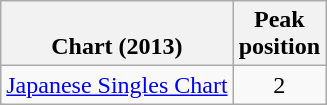<table class="wikitable">
<tr>
<th><br>Chart (2013)</th>
<th>Peak<br>position</th>
</tr>
<tr>
<td><a href='#'>Japanese Singles Chart</a></td>
<td style="text-align:center;">2</td>
</tr>
</table>
